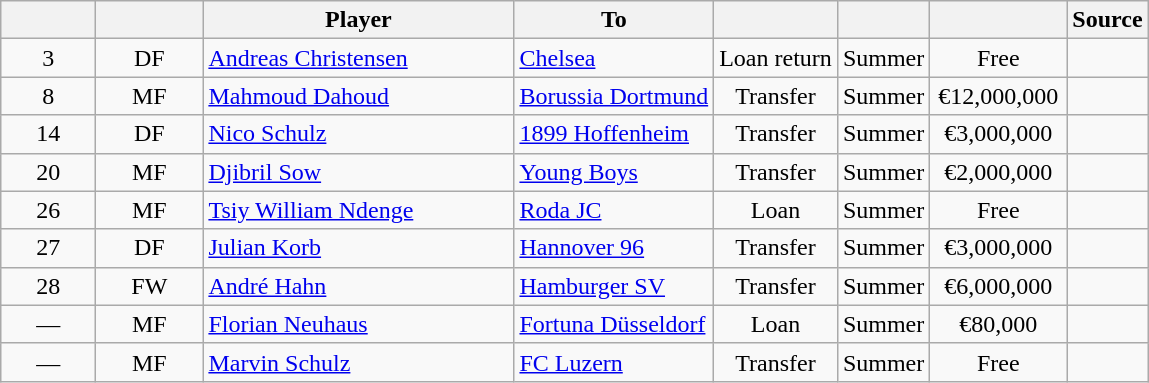<table class="wikitable" style="text-align:center;">
<tr>
<th style="width:56px;"></th>
<th style="width:64px;"></th>
<th style="width:200px;">Player</th>
<th>To</th>
<th></th>
<th></th>
<th style="width:84px;"></th>
<th>Source</th>
</tr>
<tr>
<td>3</td>
<td>DF</td>
<td align="left"> <a href='#'>Andreas Christensen</a></td>
<td style="text-align:left"> <a href='#'>Chelsea</a></td>
<td>Loan return</td>
<td>Summer</td>
<td>Free</td>
<td></td>
</tr>
<tr>
<td>8</td>
<td>MF</td>
<td align="left"> <a href='#'>Mahmoud Dahoud</a></td>
<td style="text-align:left"><a href='#'>Borussia Dortmund</a></td>
<td>Transfer</td>
<td>Summer</td>
<td>€12,000,000</td>
<td></td>
</tr>
<tr>
<td>14</td>
<td>DF</td>
<td align="left"> <a href='#'>Nico Schulz</a></td>
<td style="text-align:left"><a href='#'>1899 Hoffenheim</a></td>
<td>Transfer</td>
<td>Summer</td>
<td>€3,000,000</td>
<td></td>
</tr>
<tr>
<td>20</td>
<td>MF</td>
<td align="left"> <a href='#'>Djibril Sow</a></td>
<td style="text-align:left"> <a href='#'>Young Boys</a></td>
<td>Transfer</td>
<td>Summer</td>
<td>€2,000,000</td>
<td></td>
</tr>
<tr>
<td>26</td>
<td>MF</td>
<td align="left"> <a href='#'>Tsiy William Ndenge</a></td>
<td style="text-align:left"> <a href='#'>Roda JC</a></td>
<td>Loan</td>
<td>Summer</td>
<td>Free</td>
<td></td>
</tr>
<tr>
<td>27</td>
<td>DF</td>
<td align="left"> <a href='#'>Julian Korb</a></td>
<td style="text-align:left"><a href='#'>Hannover 96</a></td>
<td>Transfer</td>
<td>Summer</td>
<td>€3,000,000</td>
<td></td>
</tr>
<tr>
<td>28</td>
<td>FW</td>
<td align="left"> <a href='#'>André Hahn</a></td>
<td style="text-align:left"><a href='#'>Hamburger SV</a></td>
<td>Transfer</td>
<td>Summer</td>
<td>€6,000,000</td>
<td></td>
</tr>
<tr>
<td>—</td>
<td>MF</td>
<td align="left"> <a href='#'>Florian Neuhaus</a></td>
<td style="text-align:left"><a href='#'>Fortuna Düsseldorf</a></td>
<td>Loan</td>
<td>Summer</td>
<td>€80,000</td>
<td></td>
</tr>
<tr>
<td>—</td>
<td>MF</td>
<td align="left"> <a href='#'>Marvin Schulz</a></td>
<td style="text-align:left"> <a href='#'>FC Luzern</a></td>
<td>Transfer</td>
<td>Summer</td>
<td>Free</td>
<td></td>
</tr>
</table>
